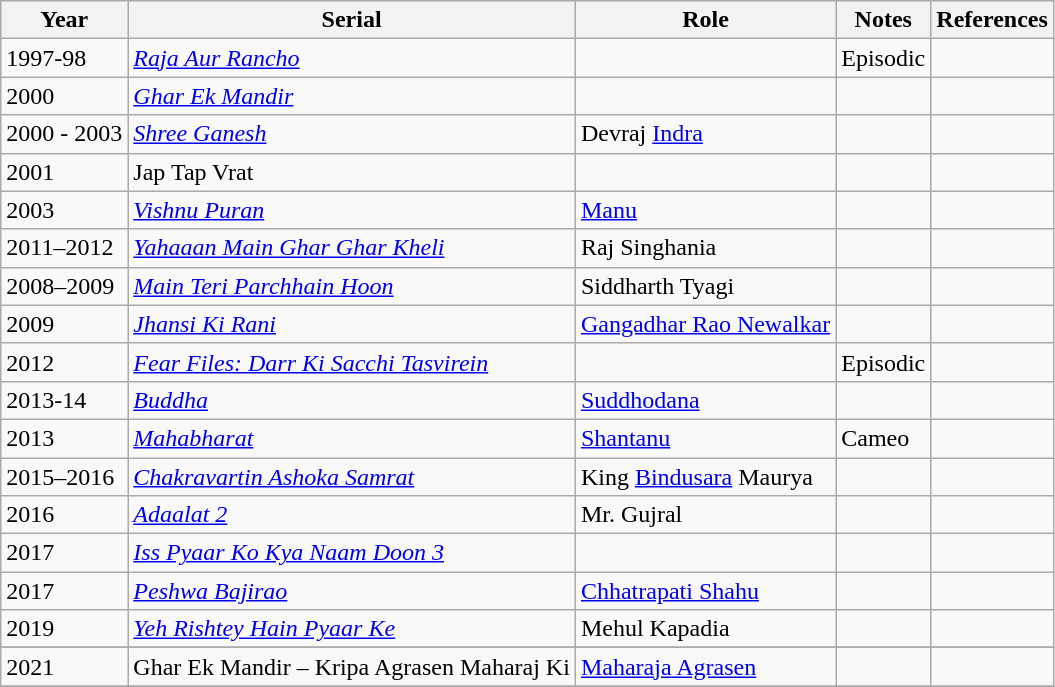<table class="wikitable sortable">
<tr>
<th>Year</th>
<th>Serial</th>
<th>Role</th>
<th>Notes</th>
<th>References</th>
</tr>
<tr>
<td>1997-98</td>
<td><em><a href='#'>Raja Aur Rancho</a></em></td>
<td></td>
<td>Episodic</td>
<td></td>
</tr>
<tr>
<td>2000</td>
<td><em> <a href='#'>Ghar Ek Mandir</a></em></td>
<td></td>
<td></td>
<td></td>
</tr>
<tr>
<td>2000 - 2003</td>
<td><em><a href='#'>Shree Ganesh</a></em></td>
<td>Devraj <a href='#'>Indra</a></td>
<td></td>
<td></td>
</tr>
<tr>
<td>2001</td>
<td>Jap Tap Vrat</td>
<td></td>
<td></td>
<td></td>
</tr>
<tr>
<td>2003</td>
<td><em><a href='#'>Vishnu Puran</a></em></td>
<td><a href='#'>Manu</a></td>
<td></td>
<td style="text-align:center;"></td>
</tr>
<tr>
<td>2011–2012</td>
<td><em><a href='#'>Yahaaan Main Ghar Ghar Kheli</a></em></td>
<td>Raj Singhania</td>
<td></td>
<td style="text-align:center;"></td>
</tr>
<tr>
<td>2008–2009</td>
<td><em><a href='#'>Main Teri Parchhain Hoon</a></em></td>
<td>Siddharth Tyagi</td>
<td></td>
<td style="text-align:center;"></td>
</tr>
<tr>
<td>2009</td>
<td><em><a href='#'>Jhansi Ki Rani</a></em></td>
<td><a href='#'>Gangadhar Rao Newalkar</a></td>
<td></td>
<td style="text-align:center;"></td>
</tr>
<tr>
<td>2012</td>
<td><em><a href='#'>Fear Files: Darr Ki Sacchi Tasvirein</a></em></td>
<td></td>
<td>Episodic</td>
<td style="text-align:center;"></td>
</tr>
<tr>
<td>2013-14</td>
<td><em><a href='#'>Buddha</a></em></td>
<td><a href='#'>Suddhodana</a></td>
<td></td>
<td style="text-align:center;"></td>
</tr>
<tr>
<td>2013</td>
<td><em><a href='#'>Mahabharat</a></em></td>
<td><a href='#'>Shantanu</a></td>
<td>Cameo</td>
<td style="text-align:center;"></td>
</tr>
<tr>
<td>2015–2016</td>
<td><em><a href='#'>Chakravartin Ashoka Samrat</a></em></td>
<td>King <a href='#'>Bindusara</a> Maurya</td>
<td></td>
<td style="text-align:center;"></td>
</tr>
<tr>
<td>2016</td>
<td><em><a href='#'>Adaalat 2</a></em></td>
<td>Mr. Gujral</td>
<td></td>
<td style="text-align:center;"></td>
</tr>
<tr>
<td>2017</td>
<td><em><a href='#'>Iss Pyaar Ko Kya Naam Doon 3</a></em></td>
<td></td>
<td></td>
<td></td>
</tr>
<tr>
<td>2017</td>
<td><em><a href='#'>Peshwa Bajirao</a></em></td>
<td><a href='#'>Chhatrapati Shahu</a></td>
<td></td>
<td></td>
</tr>
<tr>
<td>2019</td>
<td><em><a href='#'>Yeh Rishtey Hain Pyaar Ke</a></em></td>
<td>Mehul Kapadia</td>
<td></td>
<td></td>
</tr>
<tr>
</tr>
<tr>
<td>2021</td>
<td>Ghar Ek Mandir – Kripa Agrasen Maharaj Ki</td>
<td><a href='#'>Maharaja Agrasen</a></td>
<td></td>
<td></td>
</tr>
<tr |style="text-align:center;"| >
</tr>
</table>
